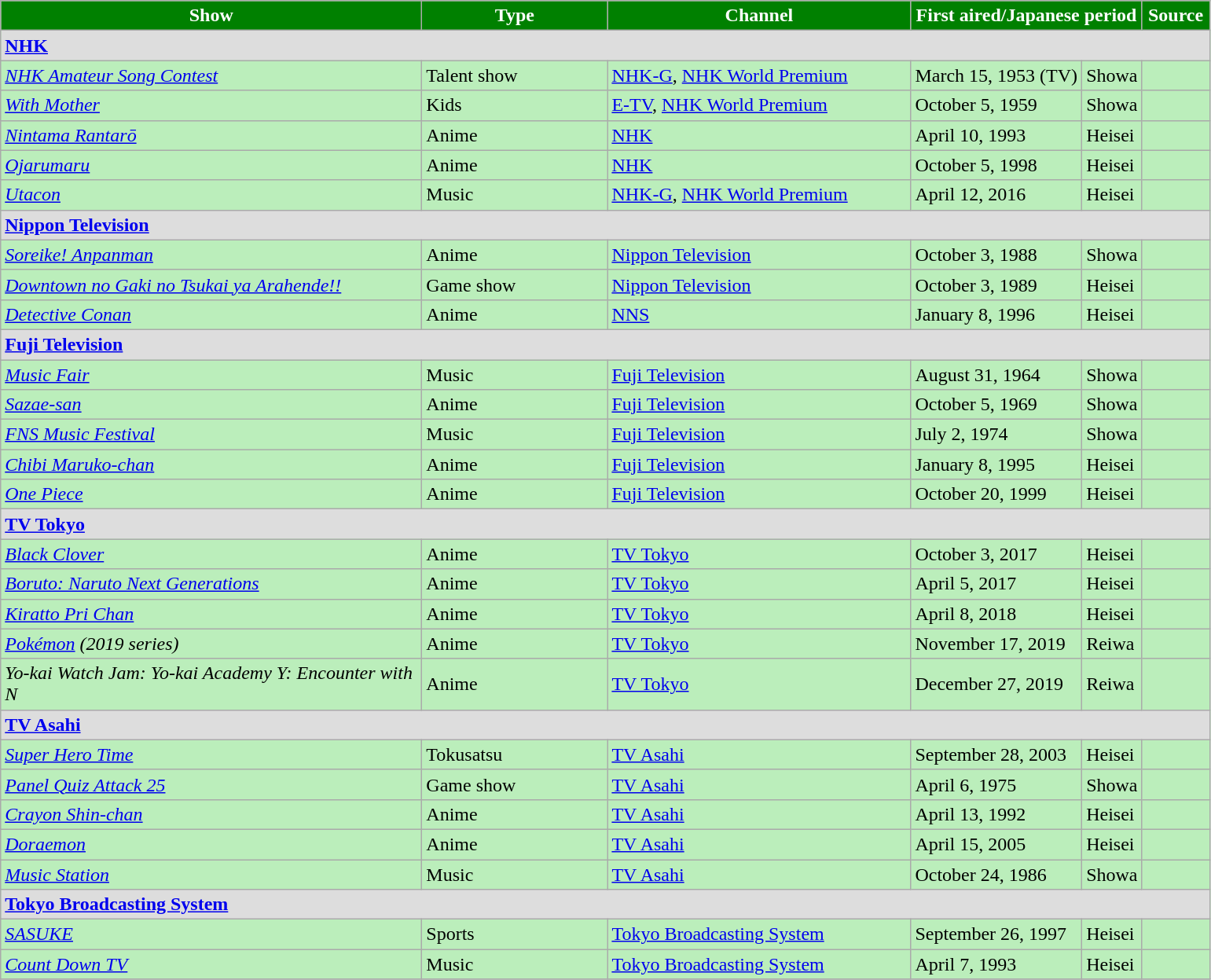<table class="wikitable" style="background:#BEB">
<tr>
<th style="background:green; color:white;" width="350">Show</th>
<th style="background:green; color:white;" width="150">Type</th>
<th style="background:green; color:white;" width="250">Channel</th>
<th colspan="2" style="background:green; color:white;" width="150">First aired/Japanese period</th>
<th style="background:green; color:white;" width="50">Source</th>
</tr>
<tr>
<td colspan="6" style="background:#DDD;"> <strong><a href='#'>NHK</a></strong></td>
</tr>
<tr>
<td><em><a href='#'>NHK Amateur Song Contest</a></em></td>
<td>Talent show</td>
<td><a href='#'>NHK-G</a>, <a href='#'>NHK World Premium</a></td>
<td>March 15, 1953 (TV)</td>
<td>Showa</td>
<td></td>
</tr>
<tr>
<td><em><a href='#'>With Mother</a></em></td>
<td>Kids</td>
<td><a href='#'>E-TV</a>, <a href='#'>NHK World Premium</a></td>
<td>October 5, 1959</td>
<td>Showa</td>
<td></td>
</tr>
<tr>
<td><em><a href='#'>Nintama Rantarō</a></em></td>
<td>Anime</td>
<td><a href='#'>NHK</a></td>
<td>April 10, 1993</td>
<td>Heisei</td>
<td></td>
</tr>
<tr>
<td><em><a href='#'>Ojarumaru</a></em></td>
<td>Anime</td>
<td><a href='#'>NHK</a></td>
<td>October 5, 1998</td>
<td>Heisei</td>
<td></td>
</tr>
<tr>
<td><em><a href='#'>Utacon</a></em></td>
<td>Music</td>
<td><a href='#'>NHK-G</a>, <a href='#'>NHK World Premium</a></td>
<td>April 12, 2016</td>
<td>Heisei</td>
<td></td>
</tr>
<tr>
<td colspan="6" style="background:#DDD;"> <strong><a href='#'>Nippon Television</a></strong></td>
</tr>
<tr>
<td><em><a href='#'>Soreike! Anpanman</a></em></td>
<td>Anime</td>
<td><a href='#'>Nippon Television</a></td>
<td>October 3, 1988</td>
<td>Showa</td>
<td></td>
</tr>
<tr>
<td><em><a href='#'>Downtown no Gaki no Tsukai ya Arahende!!</a></em></td>
<td>Game show</td>
<td><a href='#'>Nippon Television</a></td>
<td>October 3, 1989</td>
<td>Heisei</td>
<td></td>
</tr>
<tr>
<td><em><a href='#'>Detective Conan</a></em></td>
<td>Anime</td>
<td><a href='#'>NNS</a></td>
<td>January 8, 1996</td>
<td>Heisei</td>
<td></td>
</tr>
<tr>
<td colspan="6" style="background:#DDD;"> <strong><a href='#'>Fuji Television</a></strong></td>
</tr>
<tr>
<td><em><a href='#'>Music Fair</a></em></td>
<td>Music</td>
<td><a href='#'>Fuji Television</a></td>
<td>August 31, 1964</td>
<td>Showa</td>
<td></td>
</tr>
<tr>
<td><em><a href='#'>Sazae-san</a></em></td>
<td>Anime</td>
<td><a href='#'>Fuji Television</a></td>
<td>October 5, 1969</td>
<td>Showa</td>
<td></td>
</tr>
<tr>
<td><em><a href='#'>FNS Music Festival</a></em></td>
<td>Music</td>
<td><a href='#'>Fuji Television</a></td>
<td>July 2, 1974</td>
<td>Showa</td>
<td></td>
</tr>
<tr>
<td><em><a href='#'>Chibi Maruko-chan</a></em></td>
<td>Anime</td>
<td><a href='#'>Fuji Television</a></td>
<td>January 8, 1995</td>
<td>Heisei</td>
<td></td>
</tr>
<tr>
<td><em><a href='#'>One Piece</a></em></td>
<td>Anime</td>
<td><a href='#'>Fuji Television</a></td>
<td>October 20, 1999</td>
<td>Heisei</td>
<td></td>
</tr>
<tr>
<td colspan="6" style="background:#DDD;"> <strong><a href='#'>TV Tokyo</a></strong></td>
</tr>
<tr>
<td><em><a href='#'>Black Clover</a></em></td>
<td>Anime</td>
<td><a href='#'>TV Tokyo</a></td>
<td>October 3, 2017</td>
<td>Heisei</td>
<td></td>
</tr>
<tr>
<td><em><a href='#'>Boruto: Naruto Next Generations</a></em></td>
<td>Anime</td>
<td><a href='#'>TV Tokyo</a></td>
<td>April 5, 2017</td>
<td>Heisei</td>
<td></td>
</tr>
<tr>
<td><em><a href='#'>Kiratto Pri Chan</a></em></td>
<td>Anime</td>
<td><a href='#'>TV Tokyo</a></td>
<td>April 8, 2018</td>
<td>Heisei</td>
<td></td>
</tr>
<tr>
<td><em><a href='#'>Pokémon</a> (2019 series)</em></td>
<td>Anime</td>
<td><a href='#'>TV Tokyo</a></td>
<td>November 17, 2019</td>
<td>Reiwa</td>
<td></td>
</tr>
<tr>
<td><em>Yo-kai Watch Jam: Yo-kai Academy Y: Encounter with N</em></td>
<td>Anime</td>
<td><a href='#'>TV Tokyo</a></td>
<td>December 27, 2019</td>
<td>Reiwa</td>
<td></td>
</tr>
<tr>
<td colspan="6" style="background:#DDD;"> <strong><a href='#'>TV Asahi</a></strong></td>
</tr>
<tr>
<td><em><a href='#'>Super Hero Time</a></em></td>
<td>Tokusatsu</td>
<td><a href='#'>TV Asahi</a></td>
<td>September 28, 2003</td>
<td>Heisei</td>
<td></td>
</tr>
<tr>
<td><em><a href='#'>Panel Quiz Attack 25</a></em></td>
<td>Game show</td>
<td><a href='#'>TV Asahi</a></td>
<td>April 6, 1975</td>
<td>Showa</td>
<td></td>
</tr>
<tr>
<td><em><a href='#'>Crayon Shin-chan</a></em></td>
<td>Anime</td>
<td><a href='#'>TV Asahi</a></td>
<td>April 13, 1992</td>
<td>Heisei</td>
<td></td>
</tr>
<tr>
<td><em><a href='#'>Doraemon</a></em></td>
<td>Anime</td>
<td><a href='#'>TV Asahi</a></td>
<td>April 15, 2005</td>
<td>Heisei</td>
<td></td>
</tr>
<tr>
<td><em><a href='#'>Music Station</a></em></td>
<td>Music</td>
<td><a href='#'>TV Asahi</a></td>
<td>October 24, 1986</td>
<td>Showa</td>
<td></td>
</tr>
<tr>
<td colspan="6" style="background:#DDD;"> <strong><a href='#'>Tokyo Broadcasting System</a></strong></td>
</tr>
<tr>
<td><em><a href='#'>SASUKE</a></em></td>
<td>Sports</td>
<td><a href='#'>Tokyo Broadcasting System</a></td>
<td>September 26, 1997</td>
<td>Heisei</td>
<td></td>
</tr>
<tr>
<td><em><a href='#'>Count Down TV</a></em></td>
<td>Music</td>
<td><a href='#'>Tokyo Broadcasting System</a></td>
<td>April 7, 1993</td>
<td>Heisei</td>
<td></td>
</tr>
<tr>
</tr>
</table>
